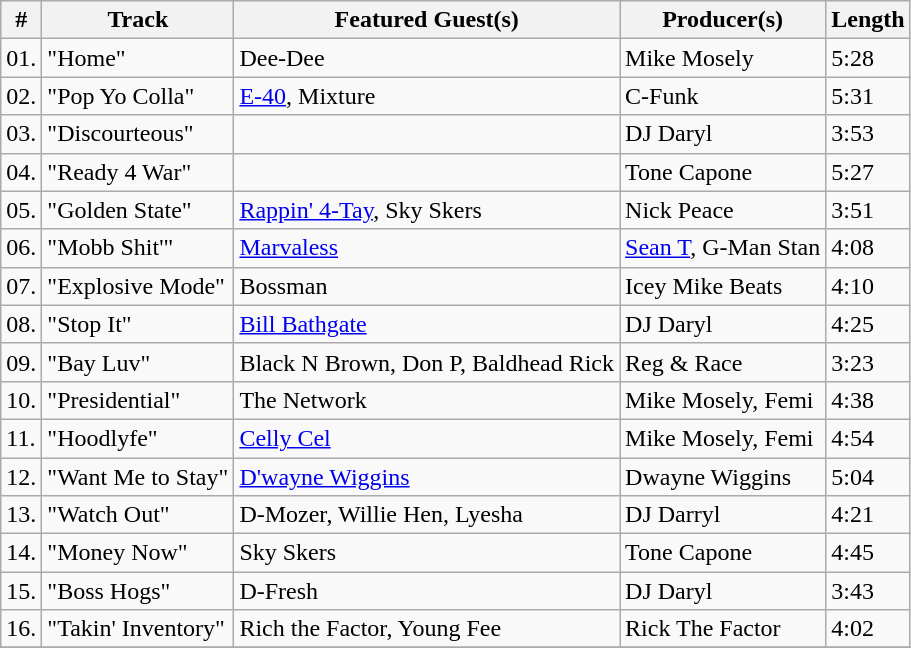<table class="wikitable">
<tr>
<th>#</th>
<th>Track</th>
<th>Featured Guest(s)</th>
<th>Producer(s)</th>
<th>Length</th>
</tr>
<tr>
<td>01.</td>
<td>"Home"</td>
<td>Dee-Dee</td>
<td>Mike Mosely</td>
<td>5:28</td>
</tr>
<tr>
<td>02.</td>
<td>"Pop Yo Colla"</td>
<td><a href='#'>E-40</a>, Mixture</td>
<td>C-Funk</td>
<td>5:31</td>
</tr>
<tr>
<td>03.</td>
<td>"Discourteous"</td>
<td></td>
<td>DJ Daryl</td>
<td>3:53</td>
</tr>
<tr>
<td>04.</td>
<td>"Ready 4 War"</td>
<td></td>
<td>Tone Capone</td>
<td>5:27</td>
</tr>
<tr>
<td>05.</td>
<td>"Golden State"</td>
<td><a href='#'>Rappin' 4-Tay</a>, Sky Skers</td>
<td>Nick Peace</td>
<td>3:51</td>
</tr>
<tr>
<td>06.</td>
<td>"Mobb Shit'"</td>
<td><a href='#'>Marvaless</a></td>
<td><a href='#'>Sean T</a>, G-Man Stan</td>
<td>4:08</td>
</tr>
<tr>
<td>07.</td>
<td>"Explosive Mode"</td>
<td>Bossman</td>
<td>Icey Mike Beats</td>
<td>4:10</td>
</tr>
<tr>
<td>08.</td>
<td>"Stop It"</td>
<td><a href='#'>Bill Bathgate</a></td>
<td>DJ Daryl</td>
<td>4:25</td>
</tr>
<tr>
<td>09.</td>
<td>"Bay Luv"</td>
<td>Black N Brown, Don P, Baldhead Rick</td>
<td>Reg & Race</td>
<td>3:23</td>
</tr>
<tr>
<td>10.</td>
<td>"Presidential"</td>
<td>The Network</td>
<td>Mike Mosely, Femi</td>
<td>4:38</td>
</tr>
<tr>
<td>11.</td>
<td>"Hoodlyfe"</td>
<td><a href='#'>Celly Cel</a></td>
<td>Mike Mosely, Femi</td>
<td>4:54</td>
</tr>
<tr>
<td>12.</td>
<td>"Want Me to Stay"</td>
<td><a href='#'>D'wayne Wiggins</a></td>
<td>Dwayne Wiggins</td>
<td>5:04</td>
</tr>
<tr>
<td>13.</td>
<td>"Watch Out"</td>
<td>D-Mozer, Willie Hen, Lyesha</td>
<td>DJ Darryl</td>
<td>4:21</td>
</tr>
<tr>
<td>14.</td>
<td>"Money Now"</td>
<td>Sky Skers</td>
<td>Tone Capone</td>
<td>4:45</td>
</tr>
<tr>
<td>15.</td>
<td>"Boss Hogs"</td>
<td>D-Fresh</td>
<td>DJ Daryl</td>
<td>3:43</td>
</tr>
<tr>
<td>16.</td>
<td>"Takin' Inventory"</td>
<td>Rich the Factor, Young Fee</td>
<td>Rick The Factor</td>
<td>4:02</td>
</tr>
<tr>
</tr>
</table>
